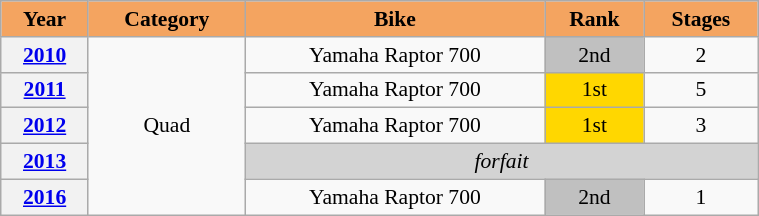<table class="wikitable" width=40% style="font-size:90%;">
<tr>
<th style="background:sandybrown">Year</th>
<th style="background:sandybrown">Category</th>
<th style="background:sandybrown">Bike</th>
<th style="background:sandybrown">Rank</th>
<th style="background:sandybrown">Stages</th>
</tr>
<tr>
<th><a href='#'>2010</a></th>
<td rowspan=5 align=center>Quad</td>
<td align="center">Yamaha Raptor 700</td>
<td align="center" bgcolor="silver">2nd</td>
<td align="center">2</td>
</tr>
<tr>
<th><a href='#'>2011</a></th>
<td align="center">Yamaha Raptor 700</td>
<td align="center" bgcolor=gold>1st</td>
<td align="center">5</td>
</tr>
<tr>
<th><a href='#'>2012</a></th>
<td align="center">Yamaha Raptor 700</td>
<td align="center" bgcolor=gold>1st</td>
<td align="center">3</td>
</tr>
<tr>
<th><a href='#'>2013</a></th>
<td align="center" colspan=3 bgcolor=lightgrey><em>forfait</em></td>
</tr>
<tr>
<th><a href='#'>2016</a></th>
<td align="center">Yamaha Raptor 700</td>
<td align="center" bgcolor="silver">2nd</td>
<td align="center">1</td>
</tr>
</table>
